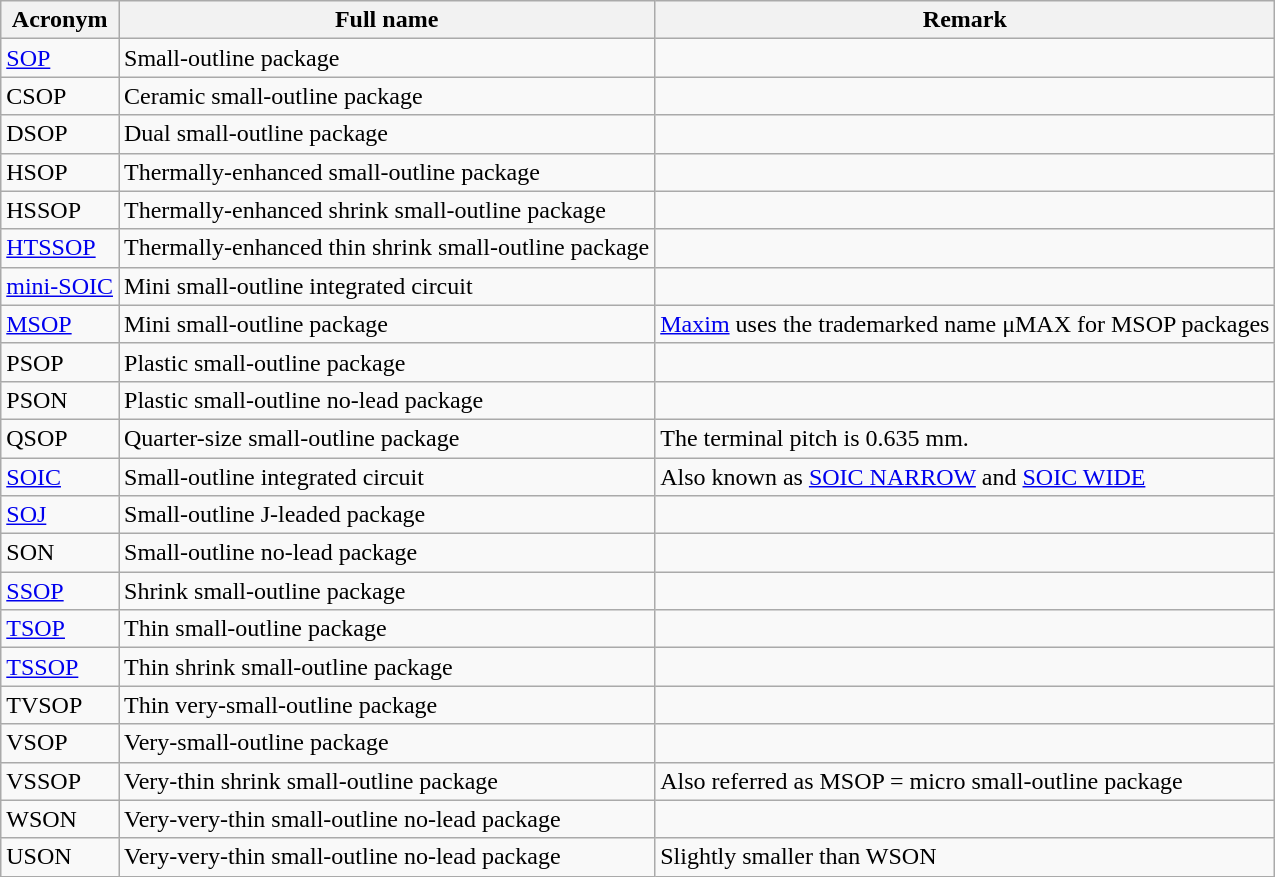<table class="wikitable">
<tr>
<th>Acronym</th>
<th>Full name</th>
<th>Remark</th>
</tr>
<tr>
<td><a href='#'>SOP</a></td>
<td>Small-outline package</td>
<td></td>
</tr>
<tr>
<td>CSOP</td>
<td>Ceramic small-outline package</td>
<td></td>
</tr>
<tr>
<td>DSOP</td>
<td>Dual small-outline package</td>
<td></td>
</tr>
<tr>
<td>HSOP</td>
<td>Thermally-enhanced small-outline package</td>
<td></td>
</tr>
<tr>
<td>HSSOP</td>
<td>Thermally-enhanced shrink small-outline package</td>
<td></td>
</tr>
<tr>
<td><a href='#'>HTSSOP</a></td>
<td>Thermally-enhanced thin shrink small-outline package</td>
<td></td>
</tr>
<tr>
<td><a href='#'>mini-SOIC</a></td>
<td>Mini small-outline integrated circuit</td>
</tr>
<tr>
<td><a href='#'>MSOP</a></td>
<td>Mini small-outline package</td>
<td><a href='#'>Maxim</a> uses the trademarked name μMAX for MSOP packages</td>
</tr>
<tr>
<td>PSOP</td>
<td>Plastic small-outline package</td>
<td></td>
</tr>
<tr>
<td>PSON</td>
<td>Plastic small-outline no-lead package</td>
<td></td>
</tr>
<tr>
<td>QSOP</td>
<td>Quarter-size small-outline package</td>
<td>The terminal pitch is 0.635 mm.</td>
</tr>
<tr>
<td><a href='#'>SOIC</a></td>
<td>Small-outline integrated circuit</td>
<td>Also known as <a href='#'>SOIC NARROW</a> and <a href='#'>SOIC WIDE</a></td>
</tr>
<tr>
<td><a href='#'>SOJ</a></td>
<td>Small-outline J-leaded package</td>
</tr>
<tr>
<td>SON</td>
<td>Small-outline no-lead package</td>
<td></td>
</tr>
<tr>
<td><a href='#'>SSOP</a></td>
<td>Shrink small-outline package</td>
<td></td>
</tr>
<tr>
<td><a href='#'>TSOP</a></td>
<td>Thin small-outline package</td>
<td></td>
</tr>
<tr>
<td><a href='#'>TSSOP</a></td>
<td>Thin shrink small-outline package</td>
<td></td>
</tr>
<tr>
<td>TVSOP</td>
<td>Thin very-small-outline package</td>
<td></td>
</tr>
<tr>
<td>VSOP</td>
<td>Very-small-outline package</td>
<td></td>
</tr>
<tr>
<td>VSSOP</td>
<td>Very-thin shrink small-outline package</td>
<td>Also referred as MSOP = micro small-outline package</td>
</tr>
<tr>
<td>WSON</td>
<td>Very-very-thin small-outline no-lead package</td>
<td></td>
</tr>
<tr>
<td>USON</td>
<td>Very-very-thin small-outline no-lead package</td>
<td>Slightly smaller than WSON</td>
</tr>
</table>
